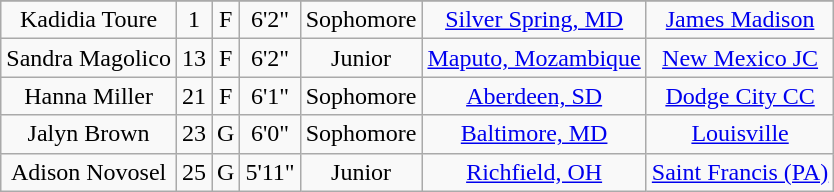<table class="wikitable sortable" style="text-align: center">
<tr align=center>
</tr>
<tr>
<td>Kadidia Toure</td>
<td>1</td>
<td>F</td>
<td>6'2"</td>
<td>Sophomore</td>
<td><a href='#'>Silver Spring, MD</a></td>
<td><a href='#'>James Madison</a></td>
</tr>
<tr>
<td>Sandra Magolico</td>
<td>13</td>
<td>F</td>
<td>6'2"</td>
<td>Junior</td>
<td><a href='#'>Maputo, Mozambique</a></td>
<td><a href='#'>New Mexico JC</a></td>
</tr>
<tr>
<td>Hanna Miller</td>
<td>21</td>
<td>F</td>
<td>6'1"</td>
<td>Sophomore</td>
<td><a href='#'>Aberdeen, SD</a></td>
<td><a href='#'>Dodge City CC</a></td>
</tr>
<tr>
<td>Jalyn Brown</td>
<td>23</td>
<td>G</td>
<td>6'0"</td>
<td>Sophomore</td>
<td><a href='#'>Baltimore, MD</a></td>
<td><a href='#'>Louisville</a></td>
</tr>
<tr>
<td>Adison Novosel</td>
<td>25</td>
<td>G</td>
<td>5'11"</td>
<td>Junior</td>
<td><a href='#'>Richfield, OH</a></td>
<td><a href='#'>Saint Francis (PA)</a></td>
</tr>
</table>
